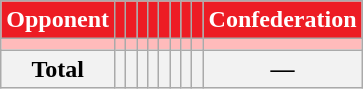<table class="wikitable sortable" style="text-align:center;">
<tr style="color:white">
<th style="background-color:#ED1C24;color:white">Opponent</th>
<th style="background-color:#ED1C24;"></th>
<th style="background-color:#ED1C24;"></th>
<th style="background-color:#ED1C24;"></th>
<th style="background-color:#ED1C24;"></th>
<th style="background-color:#ED1C24;"></th>
<th style="background-color:#ED1C24;"></th>
<th style="background-color:#ED1C24;"></th>
<th style="background-color:#ED1C24;"></th>
<th style="background-color:#ED1C24;color:white">Confederation</th>
</tr>
<tr bgcolor="#ffbbbb">
<td></td>
<td></td>
<td></td>
<td></td>
<td></td>
<td></td>
<td></td>
<td></td>
<td></td>
<td></td>
</tr>
<tr>
<th>Total</th>
<th></th>
<th></th>
<th></th>
<th></th>
<th></th>
<th></th>
<th></th>
<th></th>
<th>—</th>
</tr>
</table>
